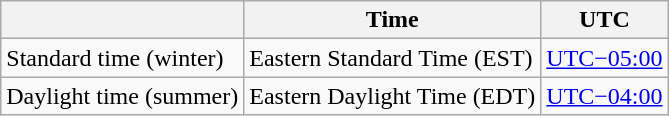<table class="wikitable" style="text-align:left;">
<tr>
<th> </th>
<th>Time</th>
<th>UTC</th>
</tr>
<tr>
<td>Standard time (winter)</td>
<td>Eastern Standard Time (EST)</td>
<td><a href='#'>UTC−05:00</a></td>
</tr>
<tr>
<td>Daylight time (summer)</td>
<td>Eastern Daylight Time (EDT)</td>
<td><a href='#'>UTC−04:00</a></td>
</tr>
</table>
